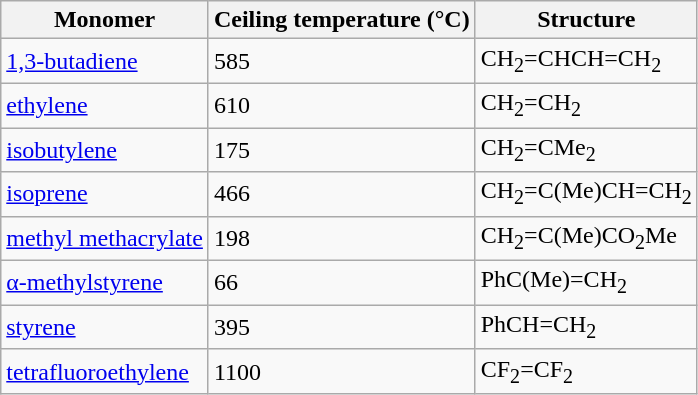<table class="wikitable">
<tr>
<th>Monomer</th>
<th>Ceiling temperature (°C)</th>
<th>Structure</th>
</tr>
<tr>
<td><a href='#'>1,3-butadiene</a></td>
<td>585</td>
<td>CH<sub>2</sub>=CHCH=CH<sub>2</sub></td>
</tr>
<tr>
<td><a href='#'>ethylene</a></td>
<td>610</td>
<td>CH<sub>2</sub>=CH<sub>2</sub></td>
</tr>
<tr>
<td><a href='#'>isobutylene</a></td>
<td>175</td>
<td>CH<sub>2</sub>=CMe<sub>2</sub></td>
</tr>
<tr>
<td><a href='#'>isoprene</a></td>
<td>466</td>
<td>CH<sub>2</sub>=C(Me)CH=CH<sub>2</sub></td>
</tr>
<tr>
<td><a href='#'>methyl methacrylate</a></td>
<td>198</td>
<td>CH<sub>2</sub>=C(Me)CO<sub>2</sub>Me</td>
</tr>
<tr>
<td><a href='#'>α-methylstyrene</a></td>
<td>66</td>
<td>PhC(Me)=CH<sub>2</sub></td>
</tr>
<tr>
<td><a href='#'>styrene</a></td>
<td>395</td>
<td>PhCH=CH<sub>2</sub></td>
</tr>
<tr>
<td><a href='#'>tetrafluoroethylene</a></td>
<td>1100</td>
<td>CF<sub>2</sub>=CF<sub>2</sub></td>
</tr>
</table>
